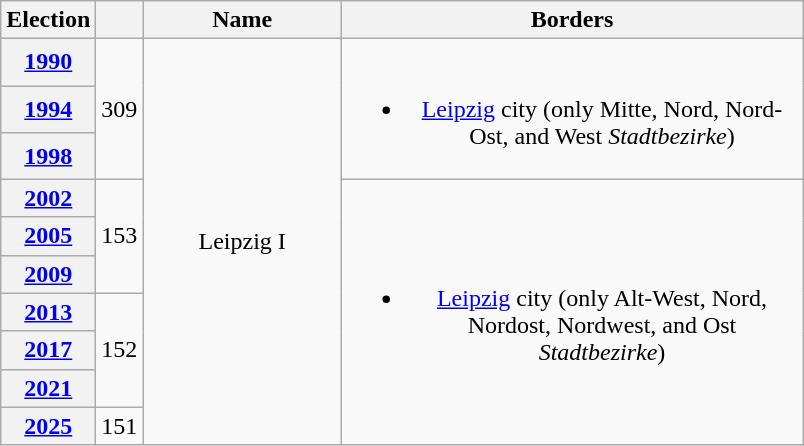<table class=wikitable style="text-align:center">
<tr>
<th>Election</th>
<th></th>
<th width=125px>Name</th>
<th width=300px>Borders</th>
</tr>
<tr>
<th><a href='#'>1990</a></th>
<td rowspan=3>309</td>
<td rowspan=10>Leipzig I</td>
<td rowspan=3><br><ul><li><a href='#'>Leipzig</a> city (only Mitte, Nord, Nord-Ost, and West <em>Stadtbezirke</em>)</li></ul></td>
</tr>
<tr>
<th><a href='#'>1994</a></th>
</tr>
<tr>
<th><a href='#'>1998</a></th>
</tr>
<tr>
<th><a href='#'>2002</a></th>
<td rowspan=3>153</td>
<td rowspan=7><br><ul><li><a href='#'>Leipzig</a> city (only Alt-West, Nord, Nordost, Nordwest, and Ost <em>Stadtbezirke</em>)</li></ul></td>
</tr>
<tr>
<th><a href='#'>2005</a></th>
</tr>
<tr>
<th><a href='#'>2009</a></th>
</tr>
<tr>
<th><a href='#'>2013</a></th>
<td rowspan=3>152</td>
</tr>
<tr>
<th><a href='#'>2017</a></th>
</tr>
<tr>
<th><a href='#'>2021</a></th>
</tr>
<tr>
<th><a href='#'>2025</a></th>
<td>151</td>
</tr>
</table>
